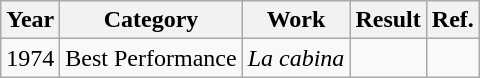<table class="wikitable sortable">
<tr>
<th>Year</th>
<th>Category</th>
<th>Work</th>
<th>Result</th>
<th>Ref.</th>
</tr>
<tr>
<td>1974</td>
<td>Best Performance</td>
<td><em>La cabina</em></td>
<td></td>
<td></td>
</tr>
</table>
